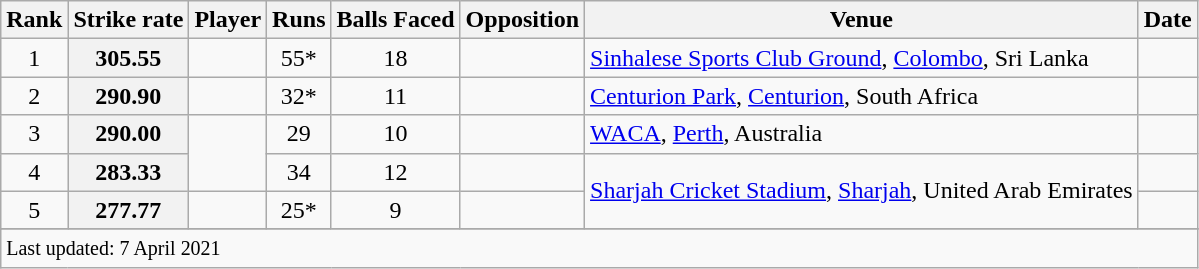<table class="wikitable plainrowheaders sortable">
<tr>
<th scope=col>Rank</th>
<th scope=col>Strike rate</th>
<th scope=col>Player</th>
<th scope=col>Runs</th>
<th scope=col>Balls Faced</th>
<th scope=col>Opposition</th>
<th scope=col>Venue</th>
<th scope=col>Date</th>
</tr>
<tr>
<td align=center>1</td>
<th scope=row style="text-align:center;">305.55</th>
<td></td>
<td align=center>55*</td>
<td align=center>18</td>
<td></td>
<td><a href='#'>Sinhalese Sports Club Ground</a>, <a href='#'>Colombo</a>, Sri Lanka</td>
<td></td>
</tr>
<tr>
<td align=center>2</td>
<th scope=row style="text-align:center;">290.90</th>
<td></td>
<td align=center>32*</td>
<td align=center>11</td>
<td></td>
<td><a href='#'>Centurion Park</a>, <a href='#'>Centurion</a>, South Africa</td>
<td></td>
</tr>
<tr>
<td align=center>3</td>
<th scope=row style="text-align:center;">290.00</th>
<td rowspan=2></td>
<td align=center>29</td>
<td align=center>10</td>
<td></td>
<td><a href='#'>WACA</a>, <a href='#'>Perth</a>, Australia</td>
<td></td>
</tr>
<tr>
<td align=center>4</td>
<th scope=row style="text-align:center;">283.33</th>
<td align=center>34</td>
<td align=center>12</td>
<td></td>
<td rowspan=2><a href='#'>Sharjah Cricket Stadium</a>, <a href='#'>Sharjah</a>, United Arab Emirates</td>
<td></td>
</tr>
<tr>
<td align=center>5</td>
<th scope=row style="text-align:center;">277.77</th>
<td></td>
<td align=center>25*</td>
<td align=center>9</td>
<td></td>
<td></td>
</tr>
<tr>
</tr>
<tr class=sortbottom>
<td colspan=8><small>Last updated: 7 April 2021</small></td>
</tr>
</table>
